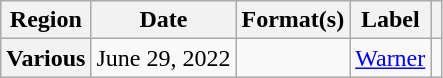<table class="wikitable plainrowheaders">
<tr>
<th scope="col">Region</th>
<th scope="col">Date</th>
<th scope="col">Format(s)</th>
<th scope="col">Label</th>
<th scope="col"></th>
</tr>
<tr>
<th rowspan="2" scope="row">Various</th>
<td>June 29, 2022</td>
<td></td>
<td><a href='#'>Warner</a></td>
<td style="text-align:center;"></td>
</tr>
</table>
